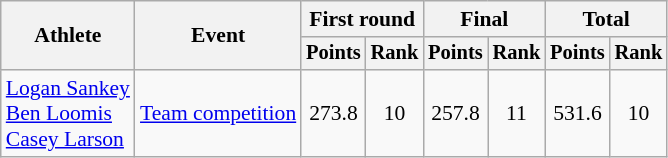<table class="wikitable" style="font-size:90%">
<tr>
<th rowspan=2>Athlete</th>
<th rowspan=2>Event</th>
<th colspan=2>First round</th>
<th colspan=2>Final</th>
<th colspan=2>Total</th>
</tr>
<tr style="font-size:95%">
<th>Points</th>
<th>Rank</th>
<th>Points</th>
<th>Rank</th>
<th>Points</th>
<th>Rank</th>
</tr>
<tr align=center>
<td align=left><a href='#'>Logan Sankey</a><br><a href='#'>Ben Loomis</a><br><a href='#'>Casey Larson</a></td>
<td align=left><a href='#'>Team competition</a></td>
<td>273.8</td>
<td>10</td>
<td>257.8</td>
<td>11</td>
<td>531.6</td>
<td>10</td>
</tr>
</table>
